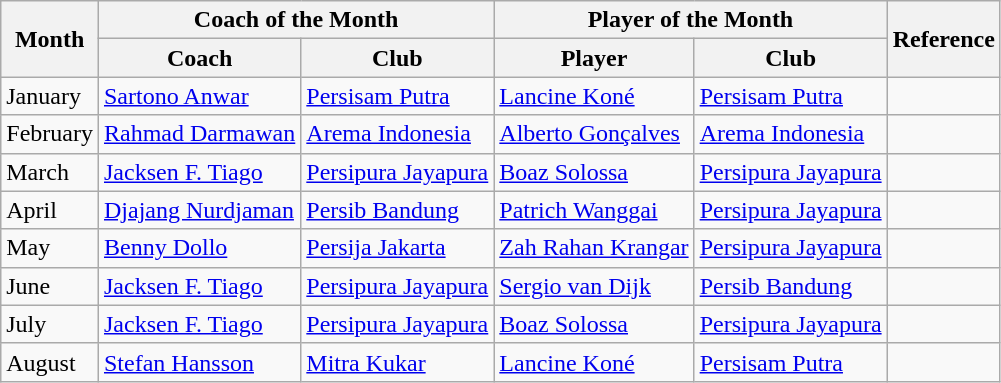<table class="wikitable">
<tr>
<th rowspan="2">Month</th>
<th colspan="2">Coach of the Month</th>
<th colspan="2">Player of the Month</th>
<th rowspan="2">Reference</th>
</tr>
<tr>
<th>Coach</th>
<th>Club</th>
<th>Player</th>
<th>Club</th>
</tr>
<tr>
<td>January</td>
<td> <a href='#'>Sartono Anwar</a></td>
<td><a href='#'>Persisam Putra</a></td>
<td> <a href='#'>Lancine Koné</a></td>
<td><a href='#'>Persisam Putra</a></td>
<td align=center></td>
</tr>
<tr>
<td>February</td>
<td> <a href='#'>Rahmad Darmawan</a></td>
<td><a href='#'>Arema Indonesia</a></td>
<td> <a href='#'>Alberto Gonçalves</a></td>
<td><a href='#'>Arema Indonesia</a></td>
<td align=center></td>
</tr>
<tr>
<td>March</td>
<td> <a href='#'>Jacksen F. Tiago</a></td>
<td><a href='#'>Persipura Jayapura</a></td>
<td> <a href='#'>Boaz Solossa</a></td>
<td><a href='#'>Persipura Jayapura</a></td>
<td align=center></td>
</tr>
<tr>
<td>April</td>
<td> <a href='#'>Djajang Nurdjaman</a></td>
<td><a href='#'>Persib Bandung</a></td>
<td> <a href='#'>Patrich Wanggai</a></td>
<td><a href='#'>Persipura Jayapura</a></td>
<td align=center></td>
</tr>
<tr>
<td>May</td>
<td> <a href='#'>Benny Dollo</a></td>
<td><a href='#'>Persija Jakarta</a></td>
<td> <a href='#'>Zah Rahan Krangar</a></td>
<td><a href='#'>Persipura Jayapura</a></td>
<td align=center></td>
</tr>
<tr>
<td>June</td>
<td> <a href='#'>Jacksen F. Tiago</a></td>
<td><a href='#'>Persipura Jayapura</a></td>
<td> <a href='#'>Sergio van Dijk</a></td>
<td><a href='#'>Persib Bandung</a></td>
<td align=center></td>
</tr>
<tr>
<td>July</td>
<td> <a href='#'>Jacksen F. Tiago</a></td>
<td><a href='#'>Persipura Jayapura</a></td>
<td> <a href='#'>Boaz Solossa</a></td>
<td><a href='#'>Persipura Jayapura</a></td>
<td align=center></td>
</tr>
<tr>
<td>August</td>
<td> <a href='#'>Stefan Hansson</a></td>
<td><a href='#'>Mitra Kukar</a></td>
<td> <a href='#'>Lancine Koné</a></td>
<td><a href='#'>Persisam Putra</a></td>
<td align=center></td>
</tr>
</table>
